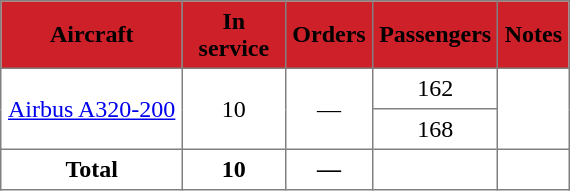<table class="toccolours" border="1" cellpadding="4" style="margin:1em auto; border-collapse:collapse;text-align:center">
<tr style="background:#CE2029;">
<th><span>Aircraft</span></th>
<th style="width:60px;"><span>In service</span></th>
<th><span>Orders</span></th>
<th><span>Passengers</span></th>
<th><span>Notes</span></th>
</tr>
<tr>
<td rowspan="2"><a href='#'>Airbus A320-200</a></td>
<td rowspan="2">10</td>
<td rowspan="2">—</td>
<td>162</td>
<td rowspan="2"></td>
</tr>
<tr>
<td>168</td>
</tr>
<tr>
<th>Total</th>
<th>10</th>
<th>—</th>
<th></th>
<th colspan="3"></th>
</tr>
</table>
